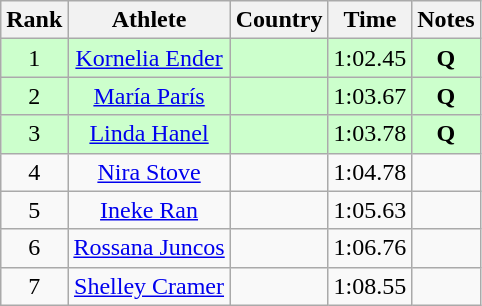<table class="wikitable sortable" style="text-align:center">
<tr>
<th>Rank</th>
<th>Athlete</th>
<th>Country</th>
<th>Time</th>
<th>Notes</th>
</tr>
<tr bgcolor=ccffcc>
<td>1</td>
<td><a href='#'>Kornelia Ender</a></td>
<td align=left></td>
<td>1:02.45</td>
<td><strong>Q </strong></td>
</tr>
<tr bgcolor=ccffcc>
<td>2</td>
<td><a href='#'>María París</a></td>
<td align=left></td>
<td>1:03.67</td>
<td><strong>Q </strong></td>
</tr>
<tr bgcolor=ccffcc>
<td>3</td>
<td><a href='#'>Linda Hanel</a></td>
<td align=left></td>
<td>1:03.78</td>
<td><strong>Q </strong></td>
</tr>
<tr>
<td>4</td>
<td><a href='#'>Nira Stove</a></td>
<td align=left></td>
<td>1:04.78</td>
<td><strong> </strong></td>
</tr>
<tr>
<td>5</td>
<td><a href='#'>Ineke Ran</a></td>
<td align=left></td>
<td>1:05.63</td>
<td><strong> </strong></td>
</tr>
<tr>
<td>6</td>
<td><a href='#'>Rossana Juncos</a></td>
<td align=left></td>
<td>1:06.76</td>
<td><strong> </strong></td>
</tr>
<tr>
<td>7</td>
<td><a href='#'>Shelley Cramer</a></td>
<td align=left></td>
<td>1:08.55</td>
<td><strong> </strong></td>
</tr>
</table>
